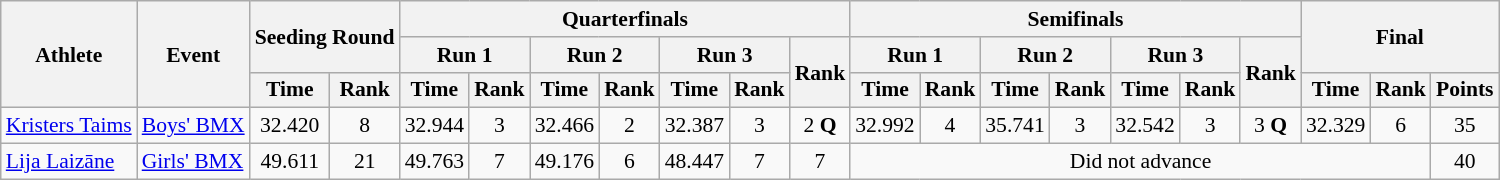<table class="wikitable" border="1" style="font-size:90%">
<tr>
<th rowspan=3>Athlete</th>
<th rowspan=3>Event</th>
<th rowspan=2 colspan=2>Seeding Round</th>
<th colspan=7>Quarterfinals</th>
<th colspan=7>Semifinals</th>
<th rowspan=2 colspan=3>Final</th>
</tr>
<tr>
<th colspan=2>Run 1</th>
<th colspan=2>Run 2</th>
<th colspan=2>Run 3</th>
<th rowspan=2>Rank</th>
<th colspan=2>Run 1</th>
<th colspan=2>Run 2</th>
<th colspan=2>Run 3</th>
<th rowspan=2>Rank</th>
</tr>
<tr>
<th>Time</th>
<th>Rank</th>
<th>Time</th>
<th>Rank</th>
<th>Time</th>
<th>Rank</th>
<th>Time</th>
<th>Rank</th>
<th>Time</th>
<th>Rank</th>
<th>Time</th>
<th>Rank</th>
<th>Time</th>
<th>Rank</th>
<th>Time</th>
<th>Rank</th>
<th>Points</th>
</tr>
<tr>
<td><a href='#'>Kristers Taims</a></td>
<td><a href='#'>Boys' BMX</a></td>
<td align=center>32.420</td>
<td align=center>8</td>
<td align=center>32.944</td>
<td align=center>3</td>
<td align=center>32.466</td>
<td align=center>2</td>
<td align=center>32.387</td>
<td align=center>3</td>
<td align=center>2 <strong>Q</strong></td>
<td align=center>32.992</td>
<td align=center>4</td>
<td align=center>35.741</td>
<td align=center>3</td>
<td align=center>32.542</td>
<td align=center>3</td>
<td align=center>3 <strong>Q</strong></td>
<td align=center>32.329</td>
<td align=center>6</td>
<td align=center>35</td>
</tr>
<tr>
<td><a href='#'>Lija Laizāne</a></td>
<td><a href='#'>Girls' BMX</a></td>
<td align=center>49.611</td>
<td align=center>21</td>
<td align=center>49.763</td>
<td align=center>7</td>
<td align=center>49.176</td>
<td align=center>6</td>
<td align=center>48.447</td>
<td align=center>7</td>
<td align=center>7</td>
<td align=center colspan=9>Did not advance</td>
<td align=center>40</td>
</tr>
</table>
